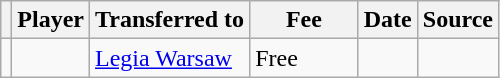<table class="wikitable plainrowheaders sortable">
<tr>
<th></th>
<th scope="col">Player</th>
<th>Transferred to</th>
<th style="width: 65px;">Fee</th>
<th scope="col">Date</th>
<th scope="col">Source</th>
</tr>
<tr>
<td align="center"></td>
<td></td>
<td> <a href='#'>Legia Warsaw</a></td>
<td>Free</td>
<td></td>
<td></td>
</tr>
</table>
